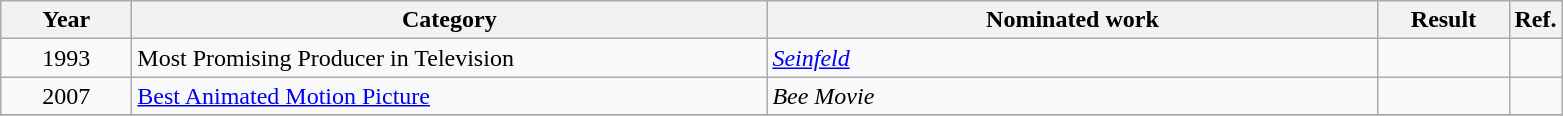<table class=wikitable>
<tr>
<th scope="col" style="width:5em;">Year</th>
<th scope="col" style="width:26em;">Category</th>
<th scope="col" style="width:25em;">Nominated work</th>
<th scope="col" style="width:5em;">Result</th>
<th>Ref.</th>
</tr>
<tr>
<td style="text-align:center;">1993</td>
<td>Most Promising Producer in Television</td>
<td><em><a href='#'>Seinfeld</a></em></td>
<td></td>
<td></td>
</tr>
<tr>
<td style="text-align:center;">2007</td>
<td><a href='#'>Best Animated Motion Picture</a></td>
<td><em>Bee Movie</em></td>
<td></td>
<td></td>
</tr>
<tr>
</tr>
</table>
